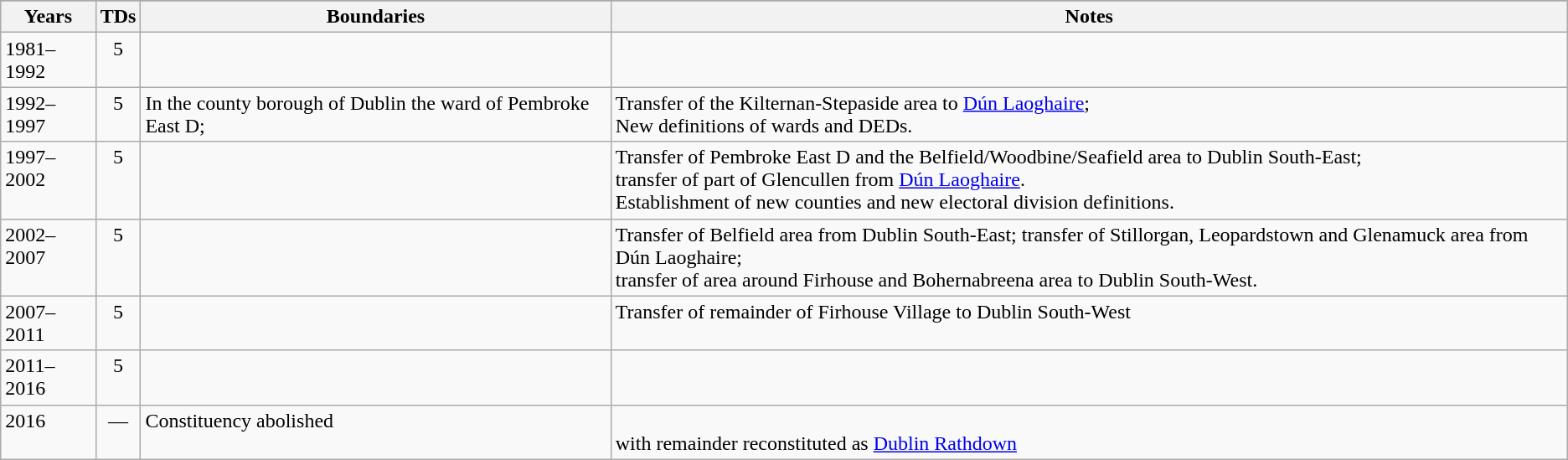<table class="wikitable">
<tr>
</tr>
<tr>
<th>Years</th>
<th>TDs</th>
<th>Boundaries</th>
<th>Notes</th>
</tr>
<tr style="vertical-align:top">
<td>1981–1992</td>
<td style="text-align:center">5</td>
<td><br></td>
<td><br>
</td>
</tr>
<tr style="vertical-align:top">
<td>1992–1997</td>
<td style="text-align:center">5</td>
<td>In the county borough of Dublin the ward of Pembroke East D;<br></td>
<td>Transfer of the Kilternan-Stepaside area to <a href='#'>Dún Laoghaire</a>;<br>New definitions of wards and DEDs.</td>
</tr>
<tr style="vertical-align:top">
<td>1997–2002</td>
<td style="text-align:center">5</td>
<td><br></td>
<td>Transfer of Pembroke East D and the Belfield/Woodbine/Seafield area to Dublin South-East;<br>transfer of part of Glencullen from <a href='#'>Dún Laoghaire</a>.<br>Establishment of new counties and new electoral division definitions.</td>
</tr>
<tr style="vertical-align:top">
<td>2002–2007</td>
<td style="text-align:center">5</td>
<td><br></td>
<td>Transfer of Belfield area from Dublin South-East; transfer of Stillorgan, Leopardstown and Glenamuck area from Dún Laoghaire;<br>transfer of area around Firhouse and Bohernabreena area to Dublin South-West.</td>
</tr>
<tr style="vertical-align:top">
<td>2007–2011</td>
<td style="text-align:center">5</td>
<td><br></td>
<td>Transfer of remainder of Firhouse Village to Dublin South-West</td>
</tr>
<tr style="vertical-align:top">
<td>2011–2016</td>
<td style="text-align:center">5</td>
<td><br></td>
<td></td>
</tr>
<tr style="vertical-align:top">
<td>2016</td>
<td style="text-align:center">—</td>
<td>Constituency abolished</td>
<td><br>
with remainder reconstituted as <a href='#'>Dublin Rathdown</a></td>
</tr>
</table>
